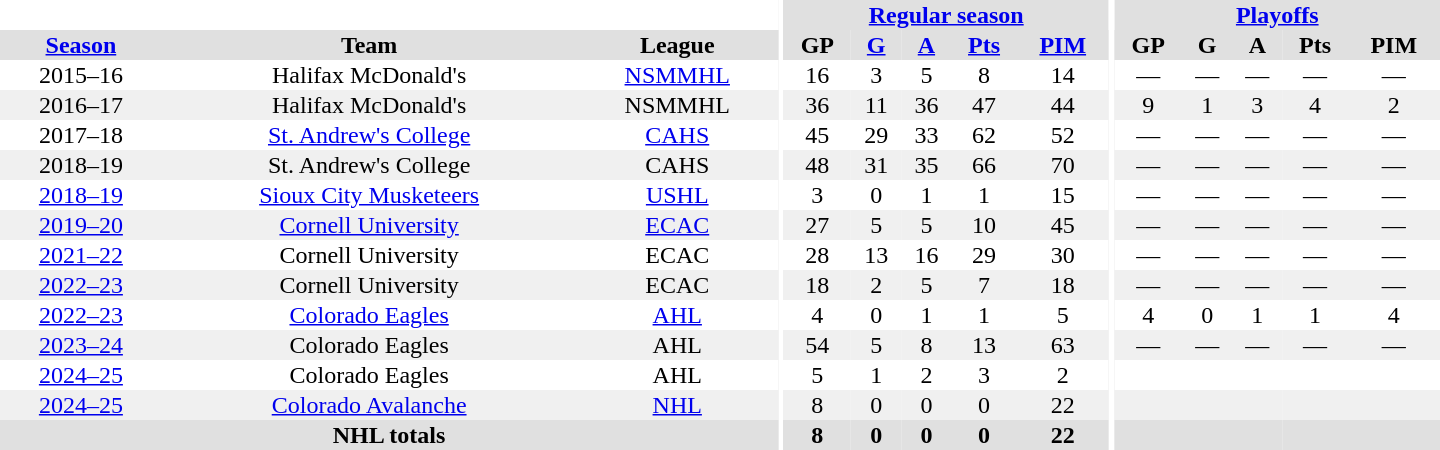<table border="0" cellpadding="1" cellspacing="0" style="text-align:center; width:60em">
<tr bgcolor="#e0e0e0">
<th colspan="3" bgcolor="#ffffff"></th>
<th rowspan="99" bgcolor="#ffffff"></th>
<th colspan="5"><a href='#'>Regular season</a></th>
<th rowspan="99" bgcolor="#ffffff"></th>
<th colspan="5"><a href='#'>Playoffs</a></th>
</tr>
<tr bgcolor="#e0e0e0">
<th><a href='#'>Season</a></th>
<th>Team</th>
<th>League</th>
<th>GP</th>
<th><a href='#'>G</a></th>
<th><a href='#'>A</a></th>
<th><a href='#'>Pts</a></th>
<th><a href='#'>PIM</a></th>
<th>GP</th>
<th>G</th>
<th>A</th>
<th>Pts</th>
<th>PIM</th>
</tr>
<tr>
<td>2015–16</td>
<td>Halifax McDonald's</td>
<td><a href='#'>NSMMHL</a></td>
<td>16</td>
<td>3</td>
<td>5</td>
<td>8</td>
<td>14</td>
<td>—</td>
<td>—</td>
<td>—</td>
<td>—</td>
<td>—</td>
</tr>
<tr bgcolor="#f0f0f0">
<td>2016–17</td>
<td>Halifax McDonald's</td>
<td>NSMMHL</td>
<td>36</td>
<td>11</td>
<td>36</td>
<td>47</td>
<td>44</td>
<td>9</td>
<td>1</td>
<td>3</td>
<td>4</td>
<td>2</td>
</tr>
<tr>
<td>2017–18</td>
<td><a href='#'>St. Andrew's College</a></td>
<td><a href='#'>CAHS</a></td>
<td>45</td>
<td>29</td>
<td>33</td>
<td>62</td>
<td>52</td>
<td>—</td>
<td>—</td>
<td>—</td>
<td>—</td>
<td>—</td>
</tr>
<tr bgcolor="#f0f0f0">
<td>2018–19</td>
<td>St. Andrew's College</td>
<td>CAHS</td>
<td>48</td>
<td>31</td>
<td>35</td>
<td>66</td>
<td>70</td>
<td>—</td>
<td>—</td>
<td>—</td>
<td>—</td>
<td>—</td>
</tr>
<tr>
<td><a href='#'>2018–19</a></td>
<td><a href='#'>Sioux City Musketeers</a></td>
<td><a href='#'>USHL</a></td>
<td>3</td>
<td>0</td>
<td>1</td>
<td>1</td>
<td>15</td>
<td>—</td>
<td>—</td>
<td>—</td>
<td>—</td>
<td>—</td>
</tr>
<tr bgcolor="#f0f0f0">
<td><a href='#'>2019–20</a></td>
<td><a href='#'>Cornell University</a></td>
<td><a href='#'>ECAC</a></td>
<td>27</td>
<td>5</td>
<td>5</td>
<td>10</td>
<td>45</td>
<td>—</td>
<td>—</td>
<td>—</td>
<td>—</td>
<td>—</td>
</tr>
<tr>
<td><a href='#'>2021–22</a></td>
<td>Cornell University</td>
<td>ECAC</td>
<td>28</td>
<td>13</td>
<td>16</td>
<td>29</td>
<td>30</td>
<td>—</td>
<td>—</td>
<td>—</td>
<td>—</td>
<td>—</td>
</tr>
<tr bgcolor="#f0f0f0">
<td><a href='#'>2022–23</a></td>
<td>Cornell University</td>
<td>ECAC</td>
<td>18</td>
<td>2</td>
<td>5</td>
<td>7</td>
<td>18</td>
<td>—</td>
<td>—</td>
<td>—</td>
<td>—</td>
<td>—</td>
</tr>
<tr>
<td><a href='#'>2022–23</a></td>
<td><a href='#'>Colorado Eagles</a></td>
<td><a href='#'>AHL</a></td>
<td>4</td>
<td>0</td>
<td>1</td>
<td>1</td>
<td>5</td>
<td>4</td>
<td>0</td>
<td>1</td>
<td>1</td>
<td>4</td>
</tr>
<tr bgcolor="#f0f0f0">
<td><a href='#'>2023–24</a></td>
<td>Colorado Eagles</td>
<td>AHL</td>
<td>54</td>
<td>5</td>
<td>8</td>
<td>13</td>
<td>63</td>
<td>—</td>
<td>—</td>
<td>—</td>
<td>—</td>
<td>—</td>
</tr>
<tr>
<td><a href='#'>2024–25</a></td>
<td>Colorado Eagles</td>
<td>AHL</td>
<td>5</td>
<td>1</td>
<td>2</td>
<td>3</td>
<td>2</td>
<td></td>
<td></td>
<td></td>
<td></td>
<td></td>
</tr>
<tr bgcolor="#f0f0f0">
<td><a href='#'>2024–25</a></td>
<td><a href='#'>Colorado Avalanche</a></td>
<td><a href='#'>NHL</a></td>
<td>8</td>
<td>0</td>
<td>0</td>
<td>0</td>
<td>22</td>
<td></td>
<td></td>
<td></td>
<td></td>
<td></td>
</tr>
<tr bgcolor="#e0e0e0">
<th colspan="3">NHL totals</th>
<th>8</th>
<th>0</th>
<th>0</th>
<th>0</th>
<th>22</th>
<th></th>
<th></th>
<th></th>
<th></th>
<th></th>
</tr>
</table>
